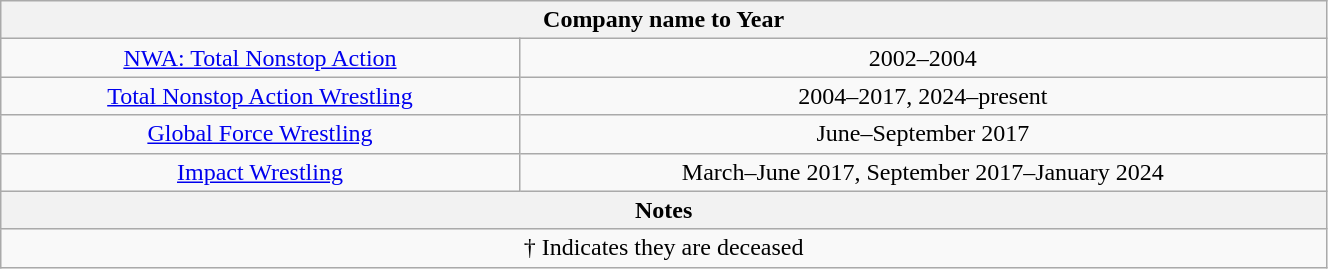<table class="wikitable" width="70%" style="text-align:center;">
<tr>
<th colspan="2">Company name to Year</th>
</tr>
<tr>
<td><a href='#'>NWA: Total Nonstop Action</a></td>
<td>2002–2004</td>
</tr>
<tr>
<td><a href='#'>Total Nonstop Action Wrestling</a></td>
<td>2004–2017, 2024–present</td>
</tr>
<tr>
<td><a href='#'>Global Force Wrestling</a></td>
<td>June–September 2017</td>
</tr>
<tr>
<td><a href='#'>Impact Wrestling</a></td>
<td>March–June 2017, September 2017–January 2024</td>
</tr>
<tr>
<th colspan="2">Notes</th>
</tr>
<tr>
<td colspan="2">† Indicates they are deceased</td>
</tr>
</table>
